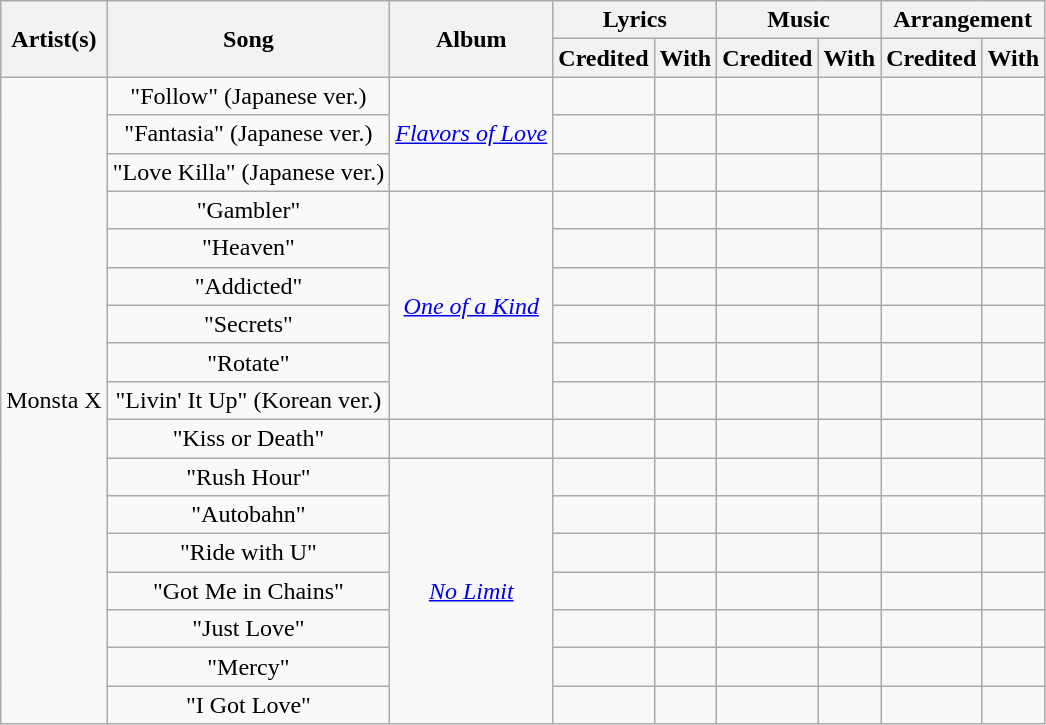<table class="wikitable" style="text-align: center;">
<tr>
<th rowspan="2">Artist(s)</th>
<th rowspan="2">Song</th>
<th rowspan="2">Album</th>
<th colspan="2">Lyrics</th>
<th colspan="2">Music</th>
<th colspan="2">Arrangement</th>
</tr>
<tr>
<th>Credited</th>
<th>With</th>
<th>Credited</th>
<th>With</th>
<th>Credited</th>
<th>With</th>
</tr>
<tr>
<td rowspan="17">Monsta X</td>
<td>"Follow" (Japanese ver.)</td>
<td rowspan="3"><em><a href='#'>Flavors of Love</a></em></td>
<td></td>
<td></td>
<td></td>
<td></td>
<td></td>
<td></td>
</tr>
<tr>
<td>"Fantasia" (Japanese ver.)</td>
<td></td>
<td></td>
<td></td>
<td></td>
<td></td>
<td></td>
</tr>
<tr>
<td>"Love Killa" (Japanese ver.)</td>
<td></td>
<td></td>
<td></td>
<td></td>
<td></td>
<td></td>
</tr>
<tr>
<td>"Gambler"</td>
<td rowspan="6"><em><a href='#'>One of a Kind</a></em></td>
<td></td>
<td></td>
<td></td>
<td></td>
<td></td>
<td></td>
</tr>
<tr>
<td>"Heaven"</td>
<td></td>
<td></td>
<td></td>
<td></td>
<td></td>
<td></td>
</tr>
<tr>
<td>"Addicted"</td>
<td></td>
<td></td>
<td></td>
<td></td>
<td></td>
<td></td>
</tr>
<tr>
<td>"Secrets"</td>
<td></td>
<td></td>
<td></td>
<td></td>
<td></td>
<td></td>
</tr>
<tr>
<td>"Rotate"</td>
<td></td>
<td></td>
<td></td>
<td></td>
<td></td>
<td></td>
</tr>
<tr>
<td>"Livin' It Up" (Korean ver.)</td>
<td></td>
<td></td>
<td></td>
<td></td>
<td></td>
<td></td>
</tr>
<tr>
<td>"Kiss or Death"</td>
<td></td>
<td></td>
<td></td>
<td></td>
<td></td>
<td></td>
<td></td>
</tr>
<tr>
<td>"Rush Hour"</td>
<td rowspan="7"><em><a href='#'>No Limit</a></em></td>
<td></td>
<td></td>
<td></td>
<td></td>
<td></td>
<td></td>
</tr>
<tr>
<td>"Autobahn"</td>
<td></td>
<td></td>
<td></td>
<td></td>
<td></td>
<td></td>
</tr>
<tr>
<td>"Ride with U"</td>
<td></td>
<td></td>
<td></td>
<td></td>
<td></td>
<td></td>
</tr>
<tr>
<td>"Got Me in Chains"</td>
<td></td>
<td></td>
<td></td>
<td></td>
<td></td>
<td></td>
</tr>
<tr>
<td>"Just Love"</td>
<td></td>
<td></td>
<td></td>
<td></td>
<td></td>
<td></td>
</tr>
<tr>
<td>"Mercy"</td>
<td></td>
<td></td>
<td></td>
<td></td>
<td></td>
<td></td>
</tr>
<tr>
<td>"I Got Love"</td>
<td></td>
<td></td>
<td></td>
<td></td>
<td></td>
<td></td>
</tr>
</table>
